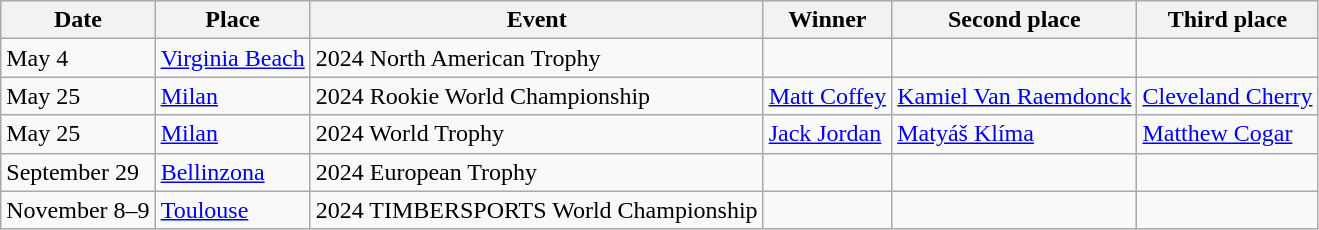<table class=wikitable>
<tr>
<th>Date</th>
<th>Place</th>
<th>Event</th>
<th>Winner</th>
<th>Second place</th>
<th>Third place</th>
</tr>
<tr>
<td>May 4</td>
<td> <a href='#'>Virginia Beach</a></td>
<td>2024 North American Trophy</td>
<td></td>
<td></td>
<td></td>
</tr>
<tr>
<td>May 25</td>
<td> <a href='#'>Milan</a></td>
<td>2024 Rookie World Championship</td>
<td> <a href='#'>Matt Coffey</a></td>
<td> <a href='#'>Kamiel Van Raemdonck</a></td>
<td> <a href='#'>Cleveland Cherry</a></td>
</tr>
<tr>
<td>May 25</td>
<td> <a href='#'>Milan</a></td>
<td>2024 World Trophy</td>
<td> <a href='#'>Jack Jordan</a></td>
<td> <a href='#'>Matyáš Klíma</a></td>
<td> <a href='#'>Matthew Cogar</a></td>
</tr>
<tr>
<td>September 29</td>
<td> <a href='#'>Bellinzona</a></td>
<td>2024 European Trophy</td>
<td></td>
<td></td>
<td></td>
</tr>
<tr>
<td>November 8–9</td>
<td> <a href='#'>Toulouse</a></td>
<td>2024 TIMBERSPORTS World Championship</td>
<td></td>
<td></td>
<td></td>
</tr>
</table>
